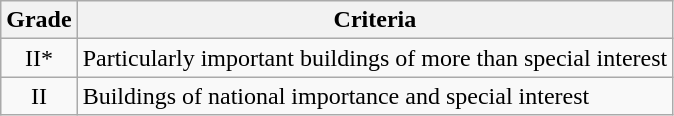<table class="wikitable">
<tr>
<th>Grade</th>
<th>Criteria</th>
</tr>
<tr>
<td align="center" >II*</td>
<td>Particularly important buildings of more than special interest</td>
</tr>
<tr>
<td align="center" >II</td>
<td>Buildings of national importance and special interest</td>
</tr>
</table>
